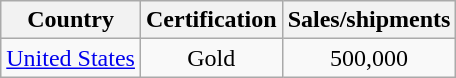<table class="wikitable">
<tr>
<th>Country</th>
<th>Certification</th>
<th>Sales/shipments</th>
</tr>
<tr>
<td><a href='#'>United States</a></td>
<td style="text-align:center;">Gold</td>
<td style="text-align:center;">500,000</td>
</tr>
</table>
